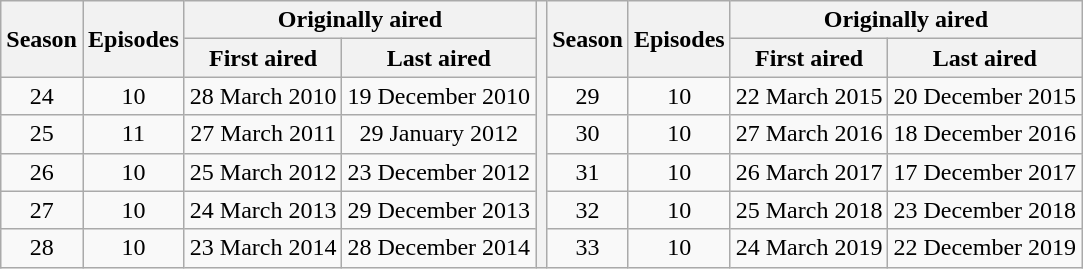<table class="wikitable" style="text-align:center;">
<tr>
<th rowspan="2">Season</th>
<th rowspan="2">Episodes</th>
<th colspan="2">Originally aired</th>
<th rowspan="7"></th>
<th rowspan="2">Season</th>
<th rowspan="2">Episodes</th>
<th colspan="2">Originally aired</th>
</tr>
<tr>
<th>First aired</th>
<th>Last aired</th>
<th>First aired</th>
<th>Last aired</th>
</tr>
<tr>
<td>24</td>
<td>10</td>
<td>28 March 2010</td>
<td>19 December 2010</td>
<td>29</td>
<td>10</td>
<td>22 March 2015</td>
<td>20 December 2015</td>
</tr>
<tr>
<td>25</td>
<td>11</td>
<td>27 March 2011</td>
<td>29 January 2012</td>
<td>30</td>
<td>10</td>
<td>27 March 2016</td>
<td>18 December 2016</td>
</tr>
<tr>
<td>26</td>
<td>10</td>
<td>25 March 2012</td>
<td>23 December 2012</td>
<td>31</td>
<td>10</td>
<td>26 March 2017</td>
<td>17 December 2017</td>
</tr>
<tr>
<td>27</td>
<td>10</td>
<td>24 March 2013</td>
<td>29 December 2013</td>
<td>32</td>
<td>10</td>
<td>25 March 2018</td>
<td>23 December 2018</td>
</tr>
<tr>
<td>28</td>
<td>10</td>
<td>23 March 2014</td>
<td>28 December 2014</td>
<td>33</td>
<td>10</td>
<td>24 March 2019</td>
<td>22 December 2019</td>
</tr>
</table>
